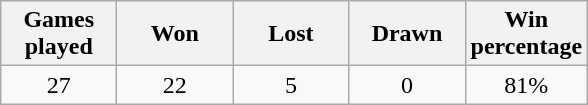<table class="wikitable" style="text-align:center">
<tr>
<th width="70">Games played</th>
<th width="70">Won</th>
<th width="70">Lost</th>
<th width="70">Drawn</th>
<th width="70">Win percentage</th>
</tr>
<tr>
<td>27</td>
<td>22</td>
<td>5</td>
<td>0</td>
<td>81%</td>
</tr>
</table>
